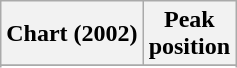<table class="wikitable sortable">
<tr>
<th align="left">Chart (2002)</th>
<th align="center">Peak<br>position</th>
</tr>
<tr>
</tr>
<tr>
</tr>
<tr>
</tr>
</table>
